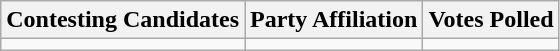<table class="wikitable sortable">
<tr>
<th>Contesting Candidates</th>
<th>Party Affiliation</th>
<th>Votes Polled</th>
</tr>
<tr>
<td></td>
<td></td>
<td></td>
</tr>
</table>
